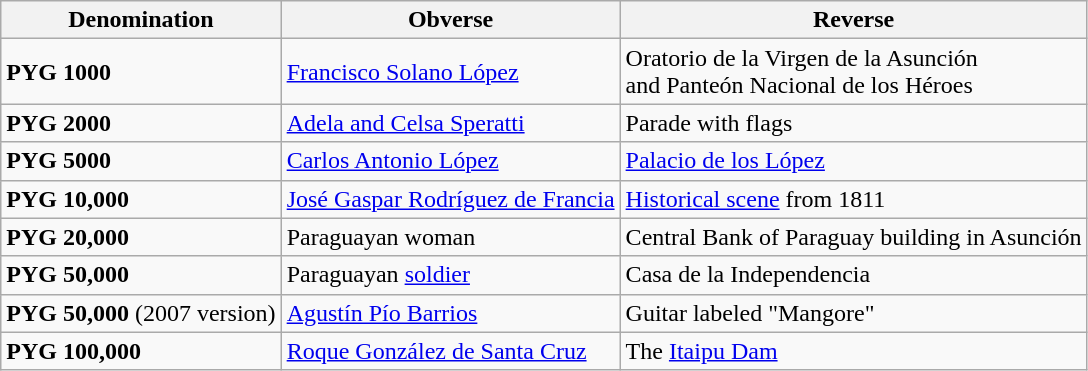<table class="wikitable">
<tr ">
<th>Denomination</th>
<th>Obverse</th>
<th>Reverse</th>
</tr>
<tr>
<td><strong>PYG 1000</strong></td>
<td><a href='#'>Francisco Solano López</a></td>
<td>Oratorio de la Virgen de la Asunción<br>and Panteón Nacional de los Héroes</td>
</tr>
<tr>
<td><strong>PYG 2000</strong></td>
<td><a href='#'>Adela and Celsa Speratti</a></td>
<td>Parade with flags</td>
</tr>
<tr>
<td><strong>PYG 5000</strong></td>
<td><a href='#'>Carlos Antonio López</a></td>
<td><a href='#'>Palacio de los López</a></td>
</tr>
<tr>
<td><strong>PYG 10,000</strong></td>
<td><a href='#'>José Gaspar Rodríguez de Francia</a></td>
<td><a href='#'>Historical scene</a> from 1811</td>
</tr>
<tr>
<td><strong>PYG 20,000</strong></td>
<td>Paraguayan woman</td>
<td>Central Bank of Paraguay building in Asunción</td>
</tr>
<tr>
<td><strong>PYG 50,000</strong></td>
<td>Paraguayan <a href='#'>soldier</a></td>
<td>Casa de la Independencia</td>
</tr>
<tr>
<td><strong>PYG 50,000</strong> (2007 version)</td>
<td><a href='#'>Agustín Pío Barrios</a></td>
<td>Guitar labeled "Mangore"</td>
</tr>
<tr>
<td><strong>PYG 100,000</strong></td>
<td><a href='#'>Roque González de Santa Cruz</a></td>
<td>The <a href='#'>Itaipu Dam</a></td>
</tr>
</table>
